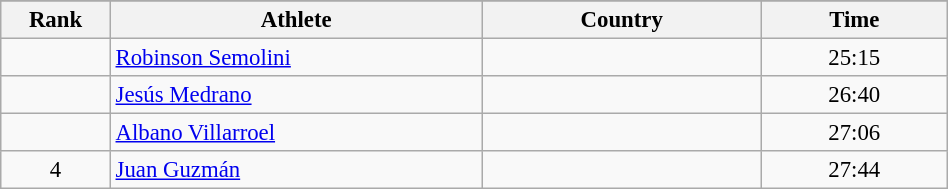<table class="wikitable sortable" style=" text-align:center; font-size:95%;" width="50%">
<tr>
</tr>
<tr>
<th width=5%>Rank</th>
<th width=20%>Athlete</th>
<th width=15%>Country</th>
<th width=10%>Time</th>
</tr>
<tr>
<td align=center></td>
<td align=left><a href='#'>Robinson Semolini</a></td>
<td align=left></td>
<td>25:15</td>
</tr>
<tr>
<td align=center></td>
<td align=left><a href='#'>Jesús Medrano</a></td>
<td align=left></td>
<td>26:40</td>
</tr>
<tr>
<td align=center></td>
<td align=left><a href='#'>Albano Villarroel</a></td>
<td align=left></td>
<td>27:06</td>
</tr>
<tr>
<td align=center>4</td>
<td align=left><a href='#'>Juan Guzmán</a></td>
<td align=left></td>
<td>27:44</td>
</tr>
</table>
